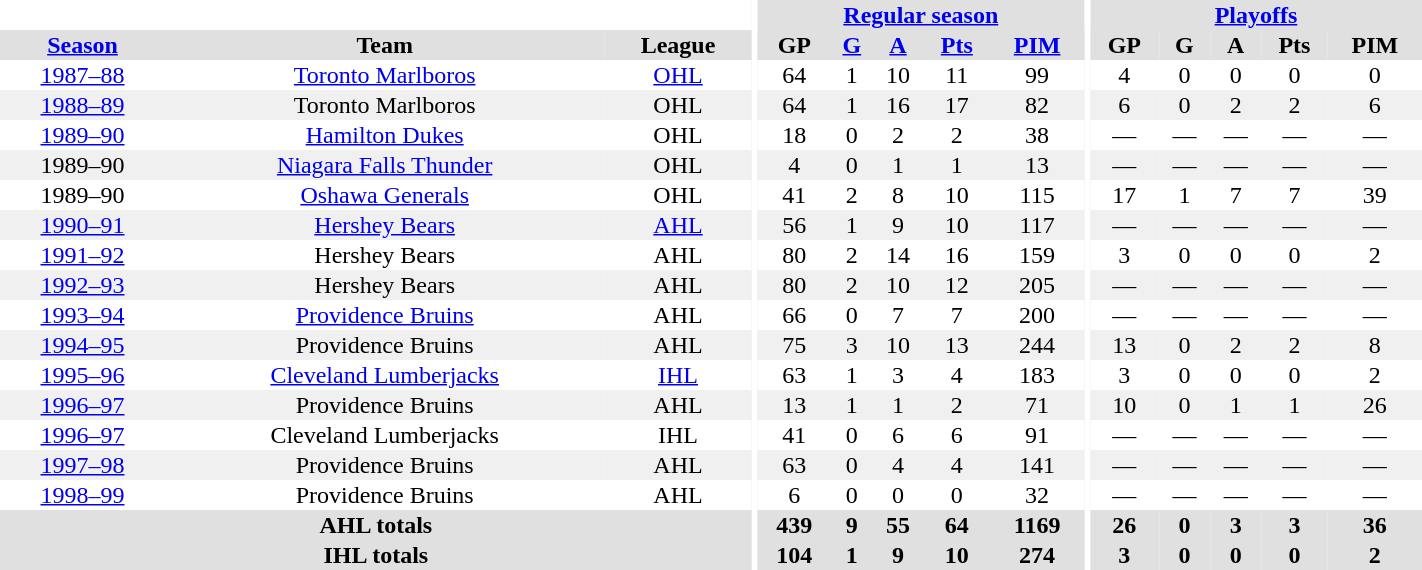<table border="0" cellpadding="1" cellspacing="0" style="text-align:center; width:75%">
<tr bgcolor="#e0e0e0">
<th colspan="3" bgcolor="#ffffff"></th>
<th rowspan="99" bgcolor="#ffffff"></th>
<th colspan="5"><a href='#'>Regular season</a></th>
<th rowspan="99" bgcolor="#ffffff"></th>
<th colspan="5"><a href='#'>Playoffs</a></th>
</tr>
<tr bgcolor="#e0e0e0">
<th><a href='#'>Season</a></th>
<th>Team</th>
<th>League</th>
<th>GP</th>
<th><a href='#'>G</a></th>
<th><a href='#'>A</a></th>
<th><a href='#'>Pts</a></th>
<th><a href='#'>PIM</a></th>
<th>GP</th>
<th>G</th>
<th>A</th>
<th>Pts</th>
<th>PIM</th>
</tr>
<tr>
<td><a href='#'>1987–88</a></td>
<td><a href='#'>Toronto Marlboros</a></td>
<td><a href='#'>OHL</a></td>
<td>64</td>
<td>1</td>
<td>10</td>
<td>11</td>
<td>99</td>
<td>4</td>
<td>0</td>
<td>0</td>
<td>0</td>
<td>0</td>
</tr>
<tr bgcolor="#f0f0f0">
<td><a href='#'>1988–89</a></td>
<td>Toronto Marlboros</td>
<td>OHL</td>
<td>64</td>
<td>1</td>
<td>16</td>
<td>17</td>
<td>82</td>
<td>6</td>
<td>0</td>
<td>2</td>
<td>2</td>
<td>6</td>
</tr>
<tr>
<td><a href='#'>1989–90</a></td>
<td><a href='#'>Hamilton Dukes</a></td>
<td>OHL</td>
<td>18</td>
<td>0</td>
<td>2</td>
<td>2</td>
<td>38</td>
<td>—</td>
<td>—</td>
<td>—</td>
<td>—</td>
<td>—</td>
</tr>
<tr bgcolor="#f0f0f0">
<td>1989–90</td>
<td><a href='#'>Niagara Falls Thunder</a></td>
<td>OHL</td>
<td>4</td>
<td>0</td>
<td>1</td>
<td>1</td>
<td>13</td>
<td>—</td>
<td>—</td>
<td>—</td>
<td>—</td>
<td>—</td>
</tr>
<tr>
<td>1989–90</td>
<td><a href='#'>Oshawa Generals</a></td>
<td>OHL</td>
<td>41</td>
<td>2</td>
<td>8</td>
<td>10</td>
<td>115</td>
<td>17</td>
<td>1</td>
<td>7</td>
<td>7</td>
<td>39</td>
</tr>
<tr bgcolor="#f0f0f0">
<td><a href='#'>1990–91</a></td>
<td><a href='#'>Hershey Bears</a></td>
<td><a href='#'>AHL</a></td>
<td>56</td>
<td>1</td>
<td>9</td>
<td>10</td>
<td>117</td>
<td>—</td>
<td>—</td>
<td>—</td>
<td>—</td>
<td>—</td>
</tr>
<tr>
<td><a href='#'>1991–92</a></td>
<td>Hershey Bears</td>
<td>AHL</td>
<td>80</td>
<td>2</td>
<td>14</td>
<td>16</td>
<td>159</td>
<td>3</td>
<td>0</td>
<td>0</td>
<td>0</td>
<td>2</td>
</tr>
<tr bgcolor="#f0f0f0">
<td><a href='#'>1992–93</a></td>
<td>Hershey Bears</td>
<td>AHL</td>
<td>80</td>
<td>2</td>
<td>10</td>
<td>12</td>
<td>205</td>
<td>—</td>
<td>—</td>
<td>—</td>
<td>—</td>
<td>—</td>
</tr>
<tr>
<td><a href='#'>1993–94</a></td>
<td><a href='#'>Providence Bruins</a></td>
<td>AHL</td>
<td>66</td>
<td>0</td>
<td>7</td>
<td>7</td>
<td>200</td>
<td>—</td>
<td>—</td>
<td>—</td>
<td>—</td>
<td>—</td>
</tr>
<tr bgcolor="#f0f0f0">
<td><a href='#'>1994–95</a></td>
<td>Providence Bruins</td>
<td>AHL</td>
<td>75</td>
<td>3</td>
<td>10</td>
<td>13</td>
<td>244</td>
<td>13</td>
<td>0</td>
<td>2</td>
<td>2</td>
<td>8</td>
</tr>
<tr>
<td><a href='#'>1995–96</a></td>
<td><a href='#'>Cleveland Lumberjacks</a></td>
<td><a href='#'>IHL</a></td>
<td>63</td>
<td>1</td>
<td>3</td>
<td>4</td>
<td>183</td>
<td>3</td>
<td>0</td>
<td>0</td>
<td>0</td>
<td>2</td>
</tr>
<tr bgcolor="#f0f0f0">
<td><a href='#'>1996–97</a></td>
<td>Providence Bruins</td>
<td>AHL</td>
<td>13</td>
<td>1</td>
<td>1</td>
<td>2</td>
<td>71</td>
<td>10</td>
<td>0</td>
<td>1</td>
<td>1</td>
<td>26</td>
</tr>
<tr>
<td><a href='#'>1996–97</a></td>
<td>Cleveland Lumberjacks</td>
<td>IHL</td>
<td>41</td>
<td>0</td>
<td>6</td>
<td>6</td>
<td>91</td>
<td>—</td>
<td>—</td>
<td>—</td>
<td>—</td>
<td>—</td>
</tr>
<tr bgcolor="#f0f0f0">
<td><a href='#'>1997–98</a></td>
<td>Providence Bruins</td>
<td>AHL</td>
<td>63</td>
<td>0</td>
<td>4</td>
<td>4</td>
<td>141</td>
<td>—</td>
<td>—</td>
<td>—</td>
<td>—</td>
<td>—</td>
</tr>
<tr>
<td><a href='#'>1998–99</a></td>
<td>Providence Bruins</td>
<td>AHL</td>
<td>6</td>
<td>0</td>
<td>0</td>
<td>0</td>
<td>32</td>
<td>—</td>
<td>—</td>
<td>—</td>
<td>—</td>
<td>—</td>
</tr>
<tr bgcolor="#e0e0e0">
<th colspan="3">AHL totals</th>
<th>439</th>
<th>9</th>
<th>55</th>
<th>64</th>
<th>1169</th>
<th>26</th>
<th>0</th>
<th>3</th>
<th>3</th>
<th>36</th>
</tr>
<tr bgcolor="#e0e0e0">
<th colspan="3">IHL totals</th>
<th>104</th>
<th>1</th>
<th>9</th>
<th>10</th>
<th>274</th>
<th>3</th>
<th>0</th>
<th>0</th>
<th>0</th>
<th>2</th>
</tr>
</table>
